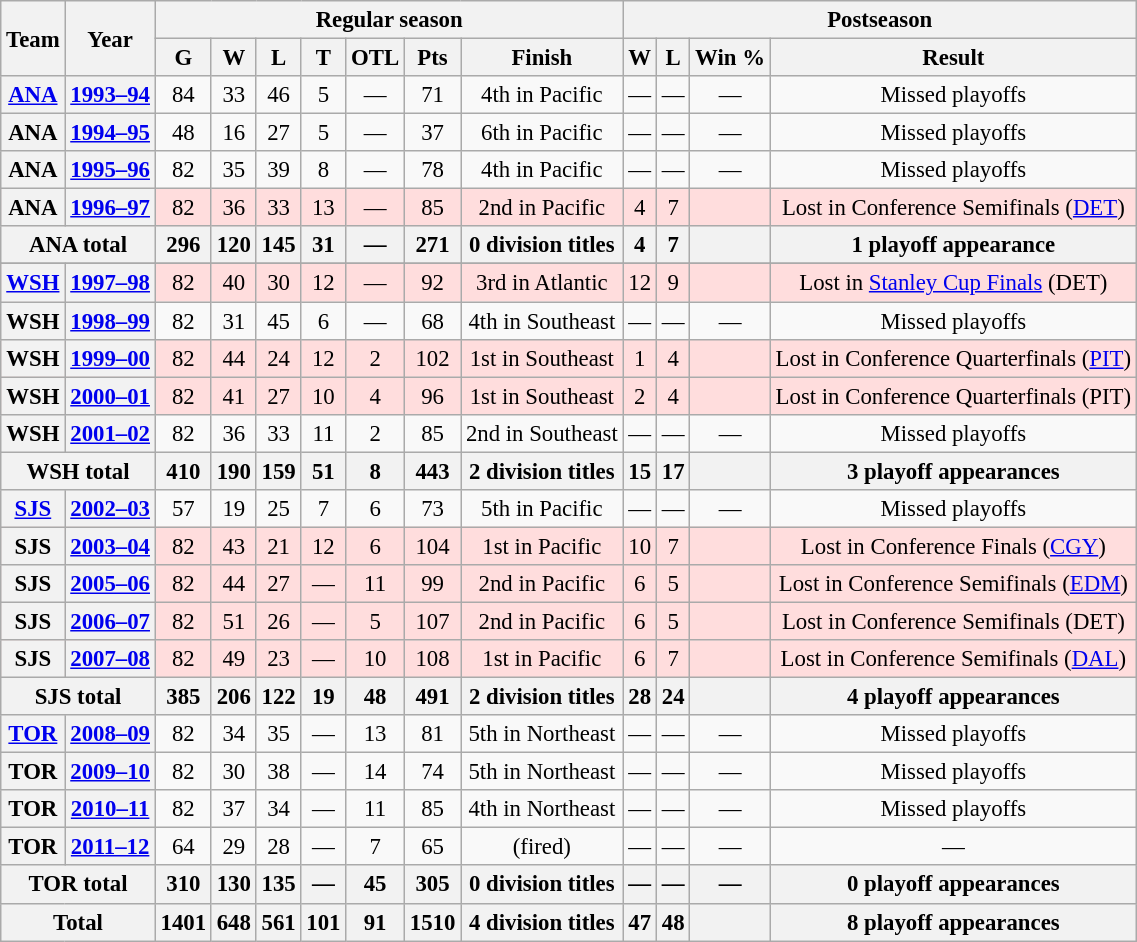<table class="wikitable" style="font-size: 95%; text-align:center;">
<tr>
<th rowspan="2">Team</th>
<th rowspan="2">Year</th>
<th colspan="7">Regular season</th>
<th colspan="4">Postseason</th>
</tr>
<tr>
<th>G</th>
<th>W</th>
<th>L</th>
<th>T</th>
<th>OTL</th>
<th>Pts</th>
<th>Finish</th>
<th>W</th>
<th>L</th>
<th>Win %</th>
<th>Result</th>
</tr>
<tr>
<th><a href='#'>ANA</a></th>
<th><a href='#'>1993–94</a></th>
<td>84</td>
<td>33</td>
<td>46</td>
<td>5</td>
<td>—</td>
<td>71</td>
<td>4th in Pacific</td>
<td>—</td>
<td>—</td>
<td>—</td>
<td>Missed playoffs</td>
</tr>
<tr>
<th>ANA</th>
<th><a href='#'>1994–95</a></th>
<td>48</td>
<td>16</td>
<td>27</td>
<td>5</td>
<td>—</td>
<td>37</td>
<td>6th in Pacific</td>
<td>—</td>
<td>—</td>
<td>—</td>
<td>Missed playoffs</td>
</tr>
<tr>
<th>ANA</th>
<th><a href='#'>1995–96</a></th>
<td>82</td>
<td>35</td>
<td>39</td>
<td>8</td>
<td>—</td>
<td>78</td>
<td>4th in Pacific</td>
<td>—</td>
<td>—</td>
<td>—</td>
<td>Missed playoffs</td>
</tr>
<tr style="background:#fdd;">
<th>ANA</th>
<th><a href='#'>1996–97</a></th>
<td>82</td>
<td>36</td>
<td>33</td>
<td>13</td>
<td>—</td>
<td>85</td>
<td>2nd in Pacific</td>
<td>4</td>
<td>7</td>
<td></td>
<td>Lost in Conference Semifinals (<a href='#'>DET</a>)</td>
</tr>
<tr>
<th colspan="2">ANA total</th>
<th>296</th>
<th>120</th>
<th>145</th>
<th>31</th>
<th>—</th>
<th>271</th>
<th>0 division titles</th>
<th>4</th>
<th>7</th>
<th></th>
<th>1 playoff appearance</th>
</tr>
<tr>
</tr>
<tr style="background:#fdd;">
<th><a href='#'>WSH</a></th>
<th><a href='#'>1997–98</a></th>
<td>82</td>
<td>40</td>
<td>30</td>
<td>12</td>
<td>—</td>
<td>92</td>
<td>3rd in Atlantic</td>
<td>12</td>
<td>9</td>
<td></td>
<td>Lost in <a href='#'>Stanley Cup Finals</a> (DET)</td>
</tr>
<tr>
<th>WSH</th>
<th><a href='#'>1998–99</a></th>
<td>82</td>
<td>31</td>
<td>45</td>
<td>6</td>
<td>—</td>
<td>68</td>
<td>4th in Southeast</td>
<td>—</td>
<td>—</td>
<td>—</td>
<td>Missed playoffs</td>
</tr>
<tr style="background:#fdd;">
<th>WSH</th>
<th><a href='#'>1999–00</a></th>
<td>82</td>
<td>44</td>
<td>24</td>
<td>12</td>
<td>2</td>
<td>102</td>
<td>1st in Southeast</td>
<td>1</td>
<td>4</td>
<td></td>
<td>Lost in Conference Quarterfinals (<a href='#'>PIT</a>)</td>
</tr>
<tr style="background:#fdd;">
<th>WSH</th>
<th><a href='#'>2000–01</a></th>
<td>82</td>
<td>41</td>
<td>27</td>
<td>10</td>
<td>4</td>
<td>96</td>
<td>1st in Southeast</td>
<td>2</td>
<td>4</td>
<td></td>
<td>Lost in Conference Quarterfinals (PIT)</td>
</tr>
<tr>
<th>WSH</th>
<th><a href='#'>2001–02</a></th>
<td>82</td>
<td>36</td>
<td>33</td>
<td>11</td>
<td>2</td>
<td>85</td>
<td>2nd in Southeast</td>
<td>—</td>
<td>—</td>
<td>—</td>
<td>Missed playoffs</td>
</tr>
<tr>
<th colspan="2">WSH total</th>
<th>410</th>
<th>190</th>
<th>159</th>
<th>51</th>
<th>8</th>
<th>443</th>
<th>2 division titles</th>
<th>15</th>
<th>17</th>
<th></th>
<th>3 playoff appearances</th>
</tr>
<tr>
<th><a href='#'>SJS</a></th>
<th><a href='#'>2002–03</a></th>
<td>57</td>
<td>19</td>
<td>25</td>
<td>7</td>
<td>6</td>
<td>73</td>
<td>5th in Pacific</td>
<td>—</td>
<td>—</td>
<td>—</td>
<td>Missed playoffs</td>
</tr>
<tr style="background:#fdd;">
<th>SJS</th>
<th><a href='#'>2003–04</a></th>
<td>82</td>
<td>43</td>
<td>21</td>
<td>12</td>
<td>6</td>
<td>104</td>
<td>1st in Pacific</td>
<td>10</td>
<td>7</td>
<td></td>
<td>Lost in Conference Finals (<a href='#'>CGY</a>)</td>
</tr>
<tr style="background:#fdd;">
<th>SJS</th>
<th><a href='#'>2005–06</a></th>
<td>82</td>
<td>44</td>
<td>27</td>
<td>—</td>
<td>11</td>
<td>99</td>
<td>2nd in Pacific</td>
<td>6</td>
<td>5</td>
<td></td>
<td>Lost in Conference Semifinals (<a href='#'>EDM</a>)</td>
</tr>
<tr style="background:#fdd;">
<th>SJS</th>
<th><a href='#'>2006–07</a></th>
<td>82</td>
<td>51</td>
<td>26</td>
<td>—</td>
<td>5</td>
<td>107</td>
<td>2nd in Pacific</td>
<td>6</td>
<td>5</td>
<td></td>
<td>Lost in Conference Semifinals (DET)</td>
</tr>
<tr style="background:#fdd;">
<th>SJS</th>
<th><a href='#'>2007–08</a></th>
<td>82</td>
<td>49</td>
<td>23</td>
<td>—</td>
<td>10</td>
<td>108</td>
<td>1st in Pacific</td>
<td>6</td>
<td>7</td>
<td></td>
<td>Lost in Conference Semifinals (<a href='#'>DAL</a>)</td>
</tr>
<tr>
<th colspan="2">SJS total</th>
<th>385</th>
<th>206</th>
<th>122</th>
<th>19</th>
<th>48</th>
<th>491</th>
<th>2 division titles</th>
<th>28</th>
<th>24</th>
<th></th>
<th>4 playoff appearances</th>
</tr>
<tr>
<th><a href='#'>TOR</a></th>
<th><a href='#'>2008–09</a></th>
<td>82</td>
<td>34</td>
<td>35</td>
<td>—</td>
<td>13</td>
<td>81</td>
<td>5th in Northeast</td>
<td>—</td>
<td>—</td>
<td>—</td>
<td>Missed playoffs</td>
</tr>
<tr>
<th>TOR</th>
<th><a href='#'>2009–10</a></th>
<td>82</td>
<td>30</td>
<td>38</td>
<td>—</td>
<td>14</td>
<td>74</td>
<td>5th in Northeast</td>
<td>—</td>
<td>—</td>
<td>—</td>
<td>Missed playoffs</td>
</tr>
<tr>
<th>TOR</th>
<th><a href='#'>2010–11</a></th>
<td>82</td>
<td>37</td>
<td>34</td>
<td>—</td>
<td>11</td>
<td>85</td>
<td>4th in Northeast</td>
<td>—</td>
<td>—</td>
<td>—</td>
<td>Missed playoffs</td>
</tr>
<tr>
<th>TOR</th>
<th><a href='#'>2011–12</a></th>
<td>64</td>
<td>29</td>
<td>28</td>
<td>—</td>
<td>7</td>
<td>65</td>
<td>(fired)</td>
<td>—</td>
<td>—</td>
<td>—</td>
<td>—</td>
</tr>
<tr>
<th colspan="2">TOR total</th>
<th>310</th>
<th>130</th>
<th>135</th>
<th>—</th>
<th>45</th>
<th>305</th>
<th>0 division titles</th>
<th>—</th>
<th>—</th>
<th>—</th>
<th>0 playoff appearances</th>
</tr>
<tr>
<th colspan="2">Total</th>
<th>1401</th>
<th>648</th>
<th>561</th>
<th>101</th>
<th>91</th>
<th>1510</th>
<th>4 division titles</th>
<th>47</th>
<th>48</th>
<th></th>
<th>8 playoff appearances</th>
</tr>
</table>
